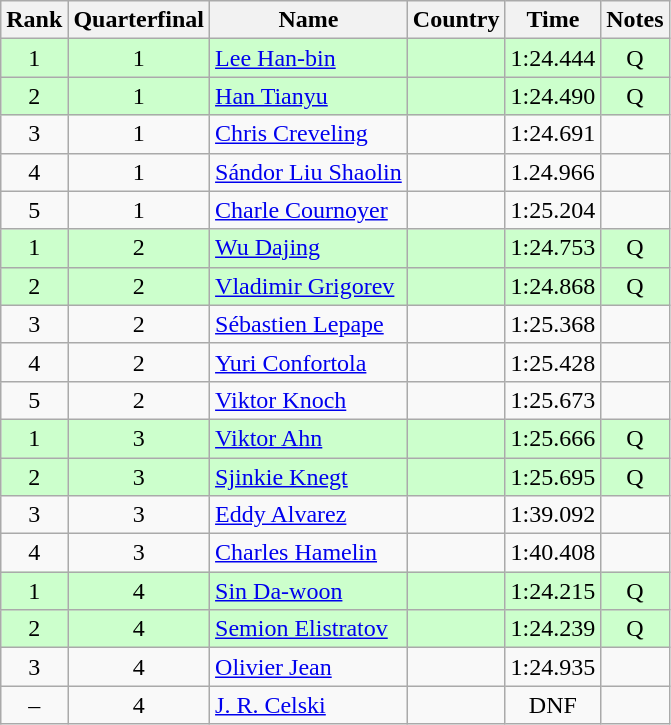<table class="wikitable sortable" style="text-align:center">
<tr>
<th>Rank</th>
<th>Quarterfinal</th>
<th>Name</th>
<th>Country</th>
<th>Time</th>
<th>Notes</th>
</tr>
<tr bgcolor=ccffcc>
<td>1</td>
<td>1</td>
<td align=left><a href='#'>Lee Han-bin</a></td>
<td align=left></td>
<td>1:24.444</td>
<td>Q</td>
</tr>
<tr bgcolor=ccffcc>
<td>2</td>
<td>1</td>
<td align=left><a href='#'>Han Tianyu</a></td>
<td align=left></td>
<td>1:24.490</td>
<td>Q</td>
</tr>
<tr>
<td>3</td>
<td>1</td>
<td align=left><a href='#'>Chris Creveling</a></td>
<td align=left></td>
<td>1:24.691</td>
<td></td>
</tr>
<tr>
<td>4</td>
<td>1</td>
<td align=left><a href='#'>Sándor Liu Shaolin</a></td>
<td align=left></td>
<td>1.24.966</td>
<td></td>
</tr>
<tr>
<td>5</td>
<td>1</td>
<td align=left><a href='#'>Charle Cournoyer</a></td>
<td align=left></td>
<td>1:25.204</td>
<td></td>
</tr>
<tr bgcolor=ccffcc>
<td>1</td>
<td>2</td>
<td align=left><a href='#'>Wu Dajing</a></td>
<td align=left></td>
<td>1:24.753</td>
<td>Q</td>
</tr>
<tr bgcolor=ccffcc>
<td>2</td>
<td>2</td>
<td align=left><a href='#'>Vladimir Grigorev</a></td>
<td align=left></td>
<td>1:24.868</td>
<td>Q</td>
</tr>
<tr>
<td>3</td>
<td>2</td>
<td align=left><a href='#'>Sébastien Lepape</a></td>
<td align=left></td>
<td>1:25.368</td>
<td></td>
</tr>
<tr>
<td>4</td>
<td>2</td>
<td align=left><a href='#'>Yuri Confortola</a></td>
<td align=left></td>
<td>1:25.428</td>
<td></td>
</tr>
<tr>
<td>5</td>
<td>2</td>
<td align=left><a href='#'>Viktor Knoch</a></td>
<td align=left></td>
<td>1:25.673</td>
<td></td>
</tr>
<tr bgcolor=ccffcc>
<td>1</td>
<td>3</td>
<td align=left><a href='#'>Viktor Ahn</a></td>
<td align=left></td>
<td>1:25.666</td>
<td>Q</td>
</tr>
<tr bgcolor=ccffcc>
<td>2</td>
<td>3</td>
<td align=left><a href='#'>Sjinkie Knegt</a></td>
<td align=left></td>
<td>1:25.695</td>
<td>Q</td>
</tr>
<tr>
<td>3</td>
<td>3</td>
<td align=left><a href='#'>Eddy Alvarez</a></td>
<td align=left></td>
<td>1:39.092</td>
<td></td>
</tr>
<tr>
<td>4</td>
<td>3</td>
<td align=left><a href='#'>Charles Hamelin</a></td>
<td align=left></td>
<td>1:40.408</td>
<td></td>
</tr>
<tr bgcolor=ccffcc>
<td>1</td>
<td>4</td>
<td align=left><a href='#'>Sin Da-woon</a></td>
<td align=left></td>
<td>1:24.215</td>
<td>Q</td>
</tr>
<tr bgcolor=ccffcc>
<td>2</td>
<td>4</td>
<td align=left><a href='#'>Semion Elistratov</a></td>
<td align=left></td>
<td>1:24.239</td>
<td>Q</td>
</tr>
<tr>
<td>3</td>
<td>4</td>
<td align=left><a href='#'>Olivier Jean</a></td>
<td align=left></td>
<td>1:24.935</td>
<td></td>
</tr>
<tr>
<td>–</td>
<td>4</td>
<td align=left><a href='#'>J. R. Celski</a></td>
<td align=left></td>
<td>DNF</td>
<td></td>
</tr>
</table>
